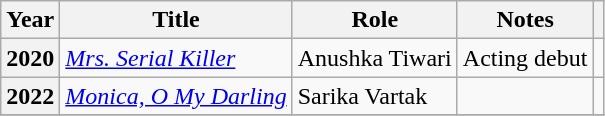<table class="wikitable plainrowheaders sortable">
<tr>
<th scope="col">Year</th>
<th scope="col">Title</th>
<th scope="col">Role</th>
<th scope="col" class="unsortable">Notes</th>
<th scope="col" class="unsortable"></th>
</tr>
<tr>
<th scope=row>2020</th>
<td><em><a href='#'>Mrs. Serial Killer</a></em></td>
<td>Anushka Tiwari</td>
<td>Acting debut</td>
<td style="text-align:center;"></td>
</tr>
<tr>
<th scope=row>2022</th>
<td><em><a href='#'>Monica, O My Darling</a></em></td>
<td>Sarika Vartak</td>
<td></td>
<td style="text-align:center;"></td>
</tr>
<tr>
</tr>
</table>
